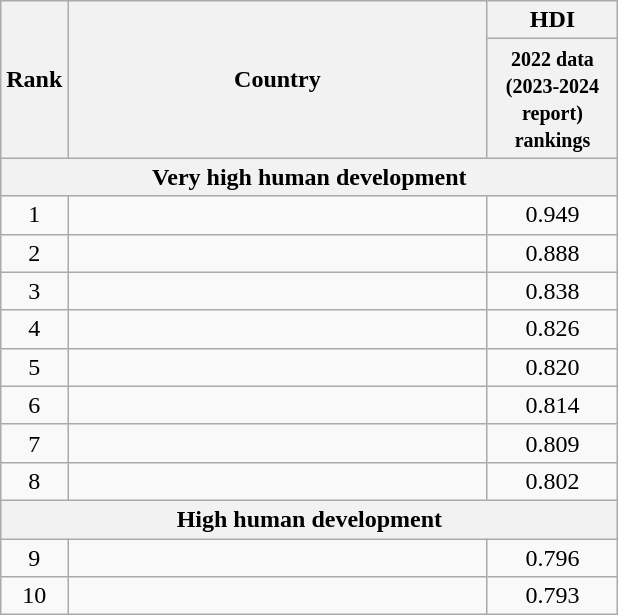<table class="wikitable sortable" style="text-align:center">
<tr>
<th scope="col" rowspan="2">Rank</th>
<th scope="col" rowspan="2" style="width:17em;">Country</th>
<th scope="col" colspan="2">HDI</th>
</tr>
<tr>
<th scope="col" style="width:5em;"><small>2022 data (2023-2024 report) rankings</small></th>
</tr>
<tr>
<th scope="row" colspan="4">Very high human development</th>
</tr>
<tr>
<td>1</td>
<td style="text-align:left"></td>
<td>0.949</td>
</tr>
<tr>
<td>2</td>
<td style="text-align:left"></td>
<td>0.888</td>
</tr>
<tr>
<td>3</td>
<td style="text-align:left"></td>
<td>0.838</td>
</tr>
<tr>
<td>4</td>
<td style="text-align:left"></td>
<td>0.826</td>
</tr>
<tr>
<td>5</td>
<td style="text-align:left"></td>
<td>0.820</td>
</tr>
<tr>
<td>6</td>
<td style="text-align:left"></td>
<td>0.814</td>
</tr>
<tr>
<td>7</td>
<td style="text-align:left"></td>
<td>0.809</td>
</tr>
<tr>
<td>8</td>
<td style="text-align:left"></td>
<td>0.802</td>
</tr>
<tr>
<th scope="row" colspan="3">High human development</th>
</tr>
<tr>
<td>9</td>
<td style="text-align:left"></td>
<td>0.796</td>
</tr>
<tr>
<td>10</td>
<td style="text-align:left"></td>
<td>0.793</td>
</tr>
</table>
